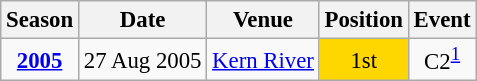<table class="wikitable" style="text-align:center; font-size:95%;">
<tr>
<th>Season</th>
<th>Date</th>
<th>Venue</th>
<th>Position</th>
<th>Event</th>
</tr>
<tr>
<td><strong><a href='#'>2005</a></strong></td>
<td align=right>27 Aug 2005</td>
<td align=left><a href='#'>Kern River</a></td>
<td bgcolor=gold>1st</td>
<td>C2<sup><a href='#'>1</a></sup></td>
</tr>
</table>
